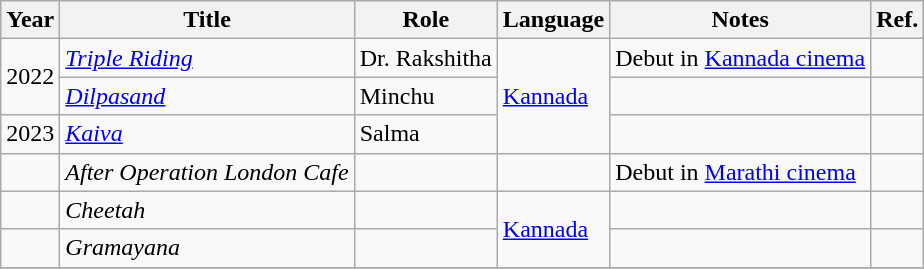<table class="wikitable">
<tr>
<th>Year</th>
<th>Title</th>
<th>Role</th>
<th>Language</th>
<th>Notes</th>
<th>Ref.</th>
</tr>
<tr>
<td rowspan="2">2022</td>
<td><em><a href='#'>Triple Riding</a></em></td>
<td>Dr. Rakshitha</td>
<td rowspan="3"><a href='#'>Kannada</a></td>
<td>Debut in <a href='#'>Kannada cinema</a></td>
<td></td>
</tr>
<tr>
<td><em><a href='#'>Dilpasand</a></em></td>
<td>Minchu</td>
<td></td>
<td></td>
</tr>
<tr>
<td>2023</td>
<td><em><a href='#'>Kaiva</a></em></td>
<td>Salma</td>
<td></td>
<td></td>
</tr>
<tr>
<td></td>
<td><em>After Operation London Cafe</em></td>
<td></td>
<td></td>
<td>Debut in <a href='#'>Marathi cinema</a></td>
<td></td>
</tr>
<tr>
<td></td>
<td><em>Cheetah</em></td>
<td></td>
<td rowspan="2"><a href='#'>Kannada</a></td>
<td></td>
<td></td>
</tr>
<tr>
<td></td>
<td><em>Gramayana</em></td>
<td></td>
<td></td>
<td></td>
</tr>
<tr>
</tr>
</table>
